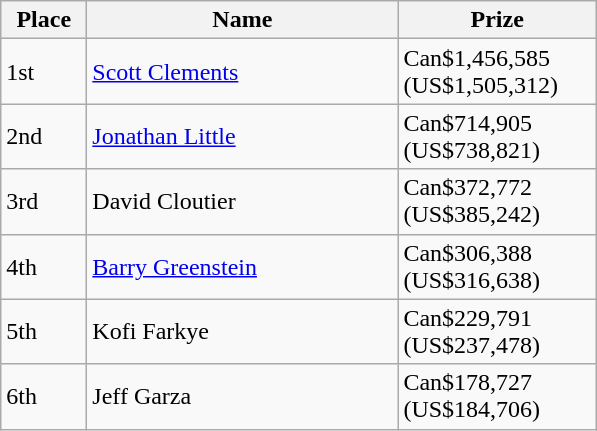<table class="wikitable">
<tr>
<th width="50">Place</th>
<th width="200">Name</th>
<th width="125">Prize</th>
</tr>
<tr>
<td>1st</td>
<td><a href='#'>Scott Clements</a></td>
<td>Can$1,456,585 (US$1,505,312)</td>
</tr>
<tr>
<td>2nd</td>
<td><a href='#'>Jonathan Little</a></td>
<td>Can$714,905 (US$738,821)</td>
</tr>
<tr>
<td>3rd</td>
<td>David Cloutier</td>
<td>Can$372,772 (US$385,242)</td>
</tr>
<tr>
<td>4th</td>
<td><a href='#'>Barry Greenstein</a></td>
<td>Can$306,388 (US$316,638)</td>
</tr>
<tr>
<td>5th</td>
<td>Kofi Farkye</td>
<td>Can$229,791 (US$237,478)</td>
</tr>
<tr>
<td>6th</td>
<td>Jeff Garza</td>
<td>Can$178,727 (US$184,706)</td>
</tr>
</table>
